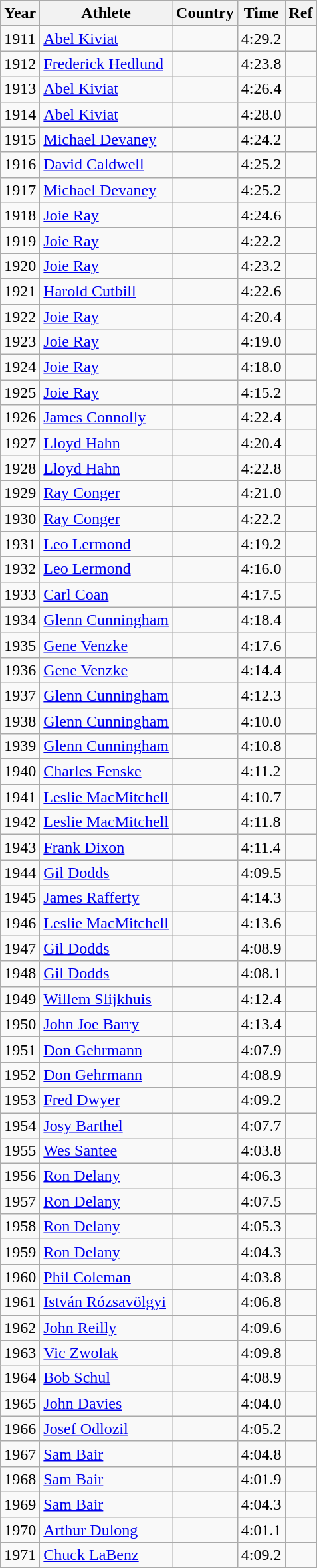<table class="wikitable">
<tr>
<th>Year</th>
<th>Athlete</th>
<th>Country</th>
<th>Time</th>
<th>Ref</th>
</tr>
<tr>
<td>1911</td>
<td><a href='#'>Abel Kiviat</a></td>
<td></td>
<td>4:29.2</td>
<td></td>
</tr>
<tr>
<td>1912</td>
<td><a href='#'>Frederick Hedlund</a></td>
<td></td>
<td>4:23.8</td>
<td></td>
</tr>
<tr>
<td>1913</td>
<td><a href='#'>Abel Kiviat</a></td>
<td></td>
<td>4:26.4</td>
<td></td>
</tr>
<tr>
<td>1914</td>
<td><a href='#'>Abel Kiviat</a></td>
<td></td>
<td>4:28.0</td>
<td></td>
</tr>
<tr>
<td>1915</td>
<td><a href='#'>Michael Devaney</a></td>
<td></td>
<td>4:24.2</td>
<td></td>
</tr>
<tr>
<td>1916</td>
<td><a href='#'>David Caldwell</a></td>
<td></td>
<td>4:25.2</td>
<td></td>
</tr>
<tr>
<td>1917</td>
<td><a href='#'>Michael Devaney</a></td>
<td></td>
<td>4:25.2</td>
<td></td>
</tr>
<tr>
<td>1918</td>
<td><a href='#'>Joie Ray</a></td>
<td></td>
<td>4:24.6</td>
<td></td>
</tr>
<tr>
<td>1919</td>
<td><a href='#'>Joie Ray</a></td>
<td></td>
<td>4:22.2</td>
<td></td>
</tr>
<tr>
<td>1920</td>
<td><a href='#'>Joie Ray</a></td>
<td></td>
<td>4:23.2</td>
<td></td>
</tr>
<tr>
<td>1921</td>
<td><a href='#'>Harold Cutbill</a></td>
<td></td>
<td>4:22.6</td>
<td></td>
</tr>
<tr>
<td>1922</td>
<td><a href='#'>Joie Ray</a></td>
<td></td>
<td>4:20.4</td>
<td></td>
</tr>
<tr>
<td>1923</td>
<td><a href='#'>Joie Ray</a></td>
<td></td>
<td>4:19.0</td>
<td></td>
</tr>
<tr>
<td>1924</td>
<td><a href='#'>Joie Ray</a></td>
<td></td>
<td>4:18.0</td>
<td></td>
</tr>
<tr>
<td>1925</td>
<td><a href='#'>Joie Ray</a></td>
<td></td>
<td>4:15.2</td>
<td></td>
</tr>
<tr>
<td>1926</td>
<td><a href='#'>James Connolly</a></td>
<td></td>
<td>4:22.4</td>
<td></td>
</tr>
<tr>
<td>1927</td>
<td><a href='#'>Lloyd Hahn</a></td>
<td></td>
<td>4:20.4</td>
<td></td>
</tr>
<tr>
<td>1928</td>
<td><a href='#'>Lloyd Hahn</a></td>
<td></td>
<td>4:22.8</td>
<td></td>
</tr>
<tr>
<td>1929</td>
<td><a href='#'>Ray Conger</a></td>
<td></td>
<td>4:21.0</td>
<td></td>
</tr>
<tr>
<td>1930</td>
<td><a href='#'>Ray Conger</a></td>
<td></td>
<td>4:22.2</td>
<td></td>
</tr>
<tr>
<td>1931</td>
<td><a href='#'>Leo Lermond</a></td>
<td></td>
<td>4:19.2</td>
<td></td>
</tr>
<tr>
<td>1932</td>
<td><a href='#'>Leo Lermond</a></td>
<td></td>
<td>4:16.0</td>
<td></td>
</tr>
<tr>
<td>1933</td>
<td><a href='#'>Carl Coan</a></td>
<td></td>
<td>4:17.5</td>
<td></td>
</tr>
<tr>
<td>1934</td>
<td><a href='#'>Glenn Cunningham</a></td>
<td></td>
<td>4:18.4</td>
<td></td>
</tr>
<tr>
<td>1935</td>
<td><a href='#'>Gene Venzke</a></td>
<td></td>
<td>4:17.6</td>
<td></td>
</tr>
<tr>
<td>1936</td>
<td><a href='#'>Gene Venzke</a></td>
<td></td>
<td>4:14.4</td>
<td></td>
</tr>
<tr>
<td>1937</td>
<td><a href='#'>Glenn Cunningham</a></td>
<td></td>
<td>4:12.3</td>
<td></td>
</tr>
<tr>
<td>1938</td>
<td><a href='#'>Glenn Cunningham</a></td>
<td></td>
<td>4:10.0</td>
<td></td>
</tr>
<tr>
<td>1939</td>
<td><a href='#'>Glenn Cunningham</a></td>
<td></td>
<td>4:10.8</td>
<td></td>
</tr>
<tr>
<td>1940</td>
<td><a href='#'>Charles Fenske</a></td>
<td></td>
<td>4:11.2</td>
<td></td>
</tr>
<tr>
<td>1941</td>
<td><a href='#'>Leslie MacMitchell</a></td>
<td></td>
<td>4:10.7</td>
<td></td>
</tr>
<tr>
<td>1942</td>
<td><a href='#'>Leslie MacMitchell</a></td>
<td></td>
<td>4:11.8</td>
<td></td>
</tr>
<tr>
<td>1943</td>
<td><a href='#'>Frank Dixon</a></td>
<td></td>
<td>4:11.4</td>
<td></td>
</tr>
<tr>
<td>1944</td>
<td><a href='#'>Gil Dodds</a></td>
<td></td>
<td>4:09.5</td>
<td></td>
</tr>
<tr>
<td>1945</td>
<td><a href='#'>James Rafferty</a></td>
<td></td>
<td>4:14.3</td>
<td></td>
</tr>
<tr>
<td>1946</td>
<td><a href='#'>Leslie MacMitchell</a></td>
<td></td>
<td>4:13.6</td>
<td></td>
</tr>
<tr>
<td>1947</td>
<td><a href='#'>Gil Dodds</a></td>
<td></td>
<td>4:08.9</td>
<td></td>
</tr>
<tr>
<td>1948</td>
<td><a href='#'>Gil Dodds</a></td>
<td></td>
<td>4:08.1</td>
<td></td>
</tr>
<tr>
<td>1949</td>
<td><a href='#'>Willem Slijkhuis</a></td>
<td></td>
<td>4:12.4</td>
<td></td>
</tr>
<tr>
<td>1950</td>
<td><a href='#'>John Joe Barry</a></td>
<td></td>
<td>4:13.4</td>
<td></td>
</tr>
<tr>
<td>1951</td>
<td><a href='#'>Don Gehrmann</a></td>
<td></td>
<td>4:07.9</td>
<td></td>
</tr>
<tr>
<td>1952</td>
<td><a href='#'>Don Gehrmann</a></td>
<td></td>
<td>4:08.9</td>
<td></td>
</tr>
<tr>
<td>1953</td>
<td><a href='#'>Fred Dwyer</a></td>
<td></td>
<td>4:09.2</td>
<td></td>
</tr>
<tr>
<td>1954</td>
<td><a href='#'>Josy Barthel</a></td>
<td></td>
<td>4:07.7</td>
<td></td>
</tr>
<tr>
<td>1955</td>
<td><a href='#'>Wes Santee</a></td>
<td></td>
<td>4:03.8</td>
<td></td>
</tr>
<tr>
<td>1956</td>
<td><a href='#'>Ron Delany</a></td>
<td></td>
<td>4:06.3</td>
<td></td>
</tr>
<tr>
<td>1957</td>
<td><a href='#'>Ron Delany</a></td>
<td></td>
<td>4:07.5</td>
<td></td>
</tr>
<tr>
<td>1958</td>
<td><a href='#'>Ron Delany</a></td>
<td></td>
<td>4:05.3</td>
<td></td>
</tr>
<tr>
<td>1959</td>
<td><a href='#'>Ron Delany</a></td>
<td></td>
<td>4:04.3</td>
<td></td>
</tr>
<tr>
<td>1960</td>
<td><a href='#'>Phil Coleman</a></td>
<td></td>
<td>4:03.8</td>
<td></td>
</tr>
<tr>
<td>1961</td>
<td><a href='#'>István Rózsavölgyi</a></td>
<td></td>
<td>4:06.8</td>
<td></td>
</tr>
<tr>
<td>1962</td>
<td><a href='#'>John Reilly</a></td>
<td></td>
<td>4:09.6</td>
<td></td>
</tr>
<tr>
<td>1963</td>
<td><a href='#'>Vic Zwolak</a></td>
<td></td>
<td>4:09.8</td>
<td></td>
</tr>
<tr>
<td>1964</td>
<td><a href='#'>Bob Schul</a></td>
<td></td>
<td>4:08.9</td>
<td></td>
</tr>
<tr>
<td>1965</td>
<td><a href='#'>John Davies</a></td>
<td></td>
<td>4:04.0</td>
<td></td>
</tr>
<tr>
<td>1966</td>
<td><a href='#'>Josef Odlozil</a></td>
<td></td>
<td>4:05.2</td>
<td></td>
</tr>
<tr>
<td>1967</td>
<td><a href='#'>Sam Bair</a></td>
<td></td>
<td>4:04.8</td>
<td></td>
</tr>
<tr>
<td>1968</td>
<td><a href='#'>Sam Bair</a></td>
<td></td>
<td>4:01.9</td>
<td></td>
</tr>
<tr>
<td>1969</td>
<td><a href='#'>Sam Bair</a></td>
<td></td>
<td>4:04.3</td>
<td></td>
</tr>
<tr>
<td>1970</td>
<td><a href='#'>Arthur Dulong</a></td>
<td></td>
<td>4:01.1</td>
<td></td>
</tr>
<tr>
<td>1971</td>
<td><a href='#'>Chuck LaBenz</a></td>
<td></td>
<td>4:09.2</td>
<td></td>
</tr>
</table>
